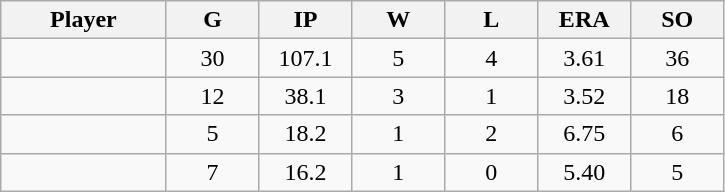<table class="wikitable sortable">
<tr>
<th bgcolor="#DDDDFF" width="16%">Player</th>
<th bgcolor="#DDDDFF" width="9%">G</th>
<th bgcolor="#DDDDFF" width="9%">IP</th>
<th bgcolor="#DDDDFF" width="9%">W</th>
<th bgcolor="#DDDDFF" width="9%">L</th>
<th bgcolor="#DDDDFF" width="9%">ERA</th>
<th bgcolor="#DDDDFF" width="9%">SO</th>
</tr>
<tr align="center">
<td></td>
<td>30</td>
<td>107.1</td>
<td>5</td>
<td>4</td>
<td>3.61</td>
<td>36</td>
</tr>
<tr align="center">
<td></td>
<td>12</td>
<td>38.1</td>
<td>3</td>
<td>1</td>
<td>3.52</td>
<td>18</td>
</tr>
<tr align="center">
<td></td>
<td>5</td>
<td>18.2</td>
<td>1</td>
<td>2</td>
<td>6.75</td>
<td>6</td>
</tr>
<tr align="center">
<td></td>
<td>7</td>
<td>16.2</td>
<td>1</td>
<td>0</td>
<td>5.40</td>
<td>5</td>
</tr>
</table>
